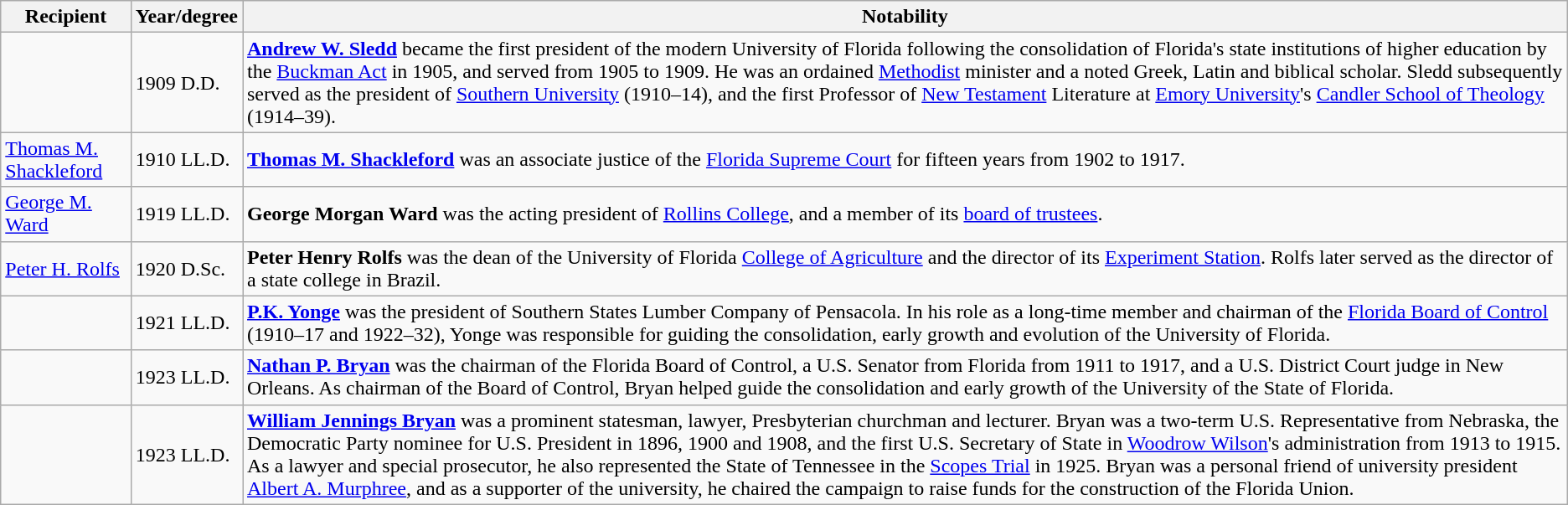<table class="wikitable">
<tr>
<th>Recipient</th>
<th>Year/degree</th>
<th>Notability</th>
</tr>
<tr>
<td></td>
<td>1909 D.D.</td>
<td><strong><a href='#'>Andrew W. Sledd</a></strong> became the first president of the modern University of Florida following the consolidation of Florida's state institutions of higher education by the <a href='#'>Buckman Act</a> in 1905, and served from 1905 to 1909.  He was an ordained <a href='#'>Methodist</a> minister and a noted Greek, Latin and biblical scholar.  Sledd subsequently served as the president of <a href='#'>Southern University</a> (1910–14), and the first Professor of <a href='#'>New Testament</a> Literature at <a href='#'>Emory University</a>'s <a href='#'>Candler School of Theology</a> (1914–39).</td>
</tr>
<tr>
<td><a href='#'>Thomas M. Shackleford</a></td>
<td>1910 LL.D.</td>
<td><strong><a href='#'>Thomas M. Shackleford</a></strong> was an associate justice of the <a href='#'>Florida Supreme Court</a> for fifteen years from 1902 to 1917.</td>
</tr>
<tr>
<td><a href='#'>George M. Ward</a></td>
<td>1919 LL.D.</td>
<td><strong>George Morgan Ward</strong> was the acting president of <a href='#'>Rollins College</a>, and a member of its <a href='#'>board of trustees</a>.</td>
</tr>
<tr>
<td><a href='#'>Peter H. Rolfs</a></td>
<td>1920 D.Sc.</td>
<td><strong>Peter Henry Rolfs</strong> was the dean of the University of Florida <a href='#'>College of Agriculture</a> and the director of its <a href='#'>Experiment Station</a>.  Rolfs later served as the director of a state college in Brazil.</td>
</tr>
<tr>
<td></td>
<td>1921 LL.D.</td>
<td><strong><a href='#'>P.K. Yonge</a></strong> was the president of Southern States Lumber Company of Pensacola.  In his role as a long-time member and chairman of the <a href='#'>Florida Board of Control</a> (1910–17 and 1922–32), Yonge was responsible for guiding the consolidation, early growth and evolution of the University of Florida.</td>
</tr>
<tr>
<td></td>
<td>1923 LL.D.</td>
<td><strong><a href='#'>Nathan P. Bryan</a></strong> was the chairman of the Florida Board of Control, a U.S. Senator from Florida from 1911 to 1917, and a U.S. District Court judge in New Orleans.  As chairman of the Board of Control, Bryan helped guide the consolidation and early growth of the University of the State of Florida.</td>
</tr>
<tr>
<td></td>
<td>1923 LL.D.</td>
<td><strong><a href='#'>William Jennings Bryan</a></strong> was a prominent statesman, lawyer, Presbyterian churchman and lecturer.  Bryan was a two-term U.S. Representative from Nebraska, the Democratic Party nominee for U.S. President in 1896, 1900 and 1908, and the first U.S. Secretary of State in <a href='#'>Woodrow Wilson</a>'s administration from 1913 to 1915.  As a lawyer and special prosecutor, he also represented the State of Tennessee in the <a href='#'>Scopes Trial</a> in 1925.  Bryan was a personal friend of university president <a href='#'>Albert A. Murphree</a>, and as a supporter of the university, he chaired the campaign to raise funds for the construction of the Florida Union.</td>
</tr>
</table>
